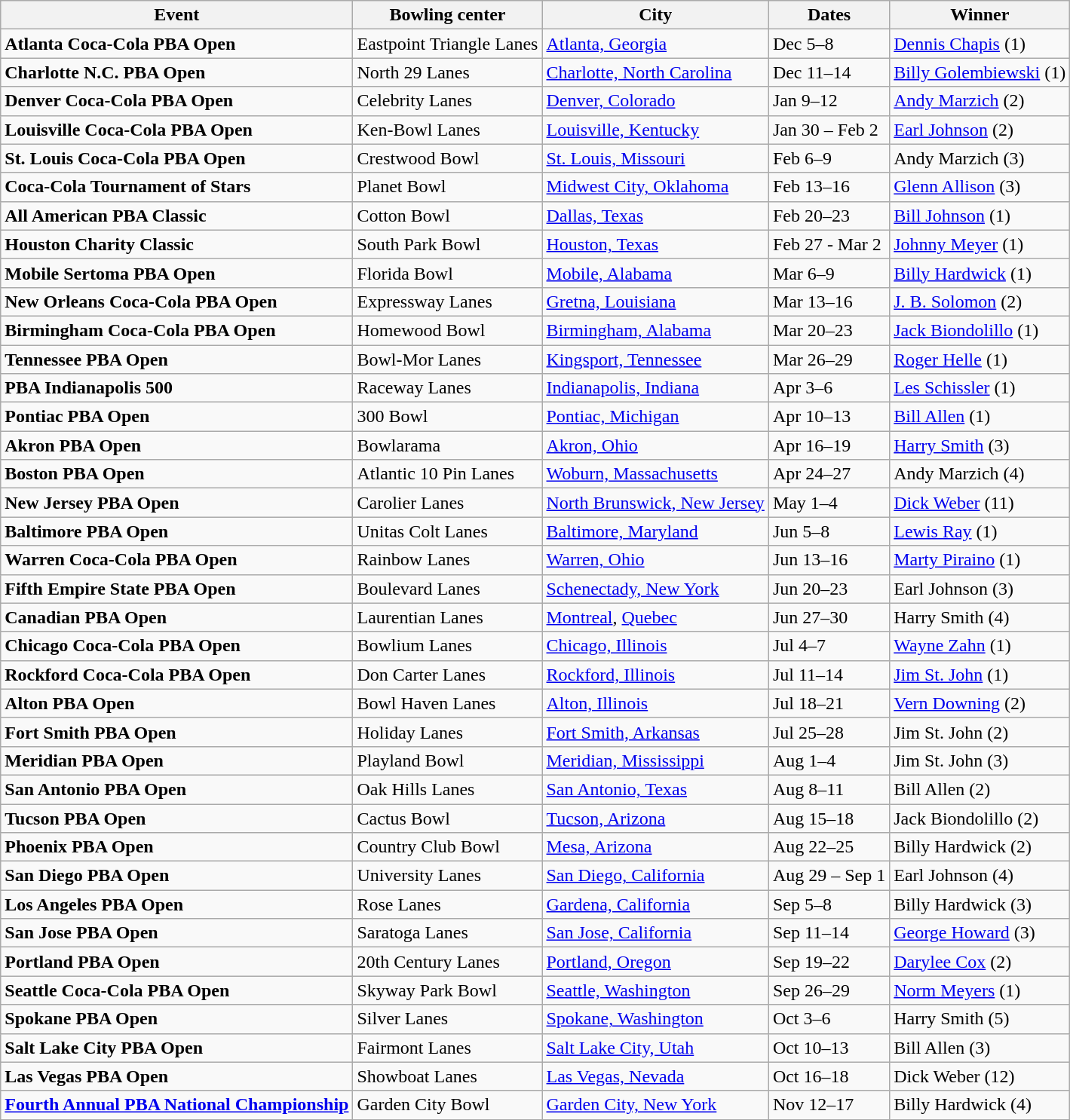<table class="wikitable">
<tr>
<th>Event</th>
<th>Bowling center</th>
<th>City</th>
<th>Dates</th>
<th>Winner</th>
</tr>
<tr>
<td><strong>Atlanta Coca-Cola PBA Open</strong></td>
<td>Eastpoint Triangle Lanes</td>
<td><a href='#'>Atlanta, Georgia</a></td>
<td>Dec 5–8</td>
<td><a href='#'>Dennis Chapis</a> (1)</td>
</tr>
<tr>
<td><strong>Charlotte N.C. PBA Open</strong></td>
<td>North 29 Lanes</td>
<td><a href='#'>Charlotte, North Carolina</a></td>
<td>Dec 11–14</td>
<td><a href='#'>Billy Golembiewski</a> (1)</td>
</tr>
<tr>
<td><strong>Denver Coca-Cola PBA Open</strong></td>
<td>Celebrity Lanes</td>
<td><a href='#'>Denver, Colorado</a></td>
<td>Jan 9–12</td>
<td><a href='#'>Andy Marzich</a> (2)</td>
</tr>
<tr>
<td><strong>Louisville Coca-Cola PBA Open</strong></td>
<td>Ken-Bowl Lanes</td>
<td><a href='#'>Louisville, Kentucky</a></td>
<td>Jan 30 – Feb 2</td>
<td><a href='#'>Earl Johnson</a> (2)</td>
</tr>
<tr>
<td><strong>St. Louis Coca-Cola PBA Open</strong></td>
<td>Crestwood Bowl</td>
<td><a href='#'>St. Louis, Missouri</a></td>
<td>Feb 6–9</td>
<td>Andy Marzich (3)</td>
</tr>
<tr>
<td><strong>Coca-Cola Tournament of Stars</strong></td>
<td>Planet Bowl</td>
<td><a href='#'>Midwest City, Oklahoma</a></td>
<td>Feb 13–16</td>
<td><a href='#'>Glenn Allison</a> (3)</td>
</tr>
<tr>
<td><strong>All American PBA Classic</strong></td>
<td>Cotton Bowl</td>
<td><a href='#'>Dallas, Texas</a></td>
<td>Feb 20–23</td>
<td><a href='#'>Bill Johnson</a> (1)</td>
</tr>
<tr>
<td><strong>Houston Charity Classic</strong></td>
<td>South Park Bowl</td>
<td><a href='#'>Houston, Texas</a></td>
<td>Feb 27 - Mar 2</td>
<td><a href='#'>Johnny Meyer</a>  (1)</td>
</tr>
<tr>
<td><strong>Mobile Sertoma PBA Open</strong></td>
<td>Florida Bowl</td>
<td><a href='#'>Mobile, Alabama</a></td>
<td>Mar 6–9</td>
<td><a href='#'>Billy Hardwick</a> (1)</td>
</tr>
<tr>
<td><strong>New Orleans Coca-Cola PBA Open</strong></td>
<td>Expressway Lanes</td>
<td><a href='#'>Gretna, Louisiana</a></td>
<td>Mar 13–16</td>
<td><a href='#'>J. B. Solomon</a> (2)</td>
</tr>
<tr>
<td><strong>Birmingham Coca-Cola PBA Open</strong></td>
<td>Homewood Bowl</td>
<td><a href='#'>Birmingham, Alabama</a></td>
<td>Mar 20–23</td>
<td><a href='#'>Jack Biondolillo</a> (1)</td>
</tr>
<tr>
<td><strong>Tennessee PBA Open</strong></td>
<td>Bowl-Mor Lanes</td>
<td><a href='#'>Kingsport, Tennessee</a></td>
<td>Mar 26–29</td>
<td><a href='#'>Roger Helle</a> (1)</td>
</tr>
<tr>
<td><strong>PBA Indianapolis 500</strong></td>
<td>Raceway Lanes</td>
<td><a href='#'>Indianapolis, Indiana</a></td>
<td>Apr 3–6</td>
<td><a href='#'>Les Schissler</a> (1)</td>
</tr>
<tr>
<td><strong>Pontiac PBA Open</strong></td>
<td>300 Bowl</td>
<td><a href='#'>Pontiac, Michigan</a></td>
<td>Apr 10–13</td>
<td><a href='#'>Bill Allen</a> (1)</td>
</tr>
<tr>
<td><strong>Akron PBA Open</strong></td>
<td>Bowlarama</td>
<td><a href='#'>Akron, Ohio</a></td>
<td>Apr 16–19</td>
<td><a href='#'>Harry Smith</a> (3)</td>
</tr>
<tr>
<td><strong>Boston PBA Open</strong></td>
<td>Atlantic 10 Pin Lanes</td>
<td><a href='#'>Woburn, Massachusetts</a></td>
<td>Apr 24–27</td>
<td>Andy Marzich (4)</td>
</tr>
<tr>
<td><strong>New Jersey PBA Open</strong></td>
<td>Carolier Lanes</td>
<td><a href='#'>North Brunswick, New Jersey</a></td>
<td>May 1–4</td>
<td><a href='#'>Dick Weber</a> (11)</td>
</tr>
<tr>
<td><strong>Baltimore PBA Open</strong></td>
<td>Unitas Colt Lanes</td>
<td><a href='#'>Baltimore, Maryland</a></td>
<td>Jun 5–8</td>
<td><a href='#'>Lewis Ray</a> (1)</td>
</tr>
<tr>
<td><strong>Warren Coca-Cola PBA Open</strong></td>
<td>Rainbow Lanes</td>
<td><a href='#'>Warren, Ohio</a></td>
<td>Jun 13–16</td>
<td><a href='#'>Marty Piraino</a> (1)</td>
</tr>
<tr>
<td><strong>Fifth Empire State PBA Open</strong></td>
<td>Boulevard Lanes</td>
<td><a href='#'>Schenectady, New York</a></td>
<td>Jun 20–23</td>
<td>Earl Johnson (3)</td>
</tr>
<tr>
<td><strong>Canadian PBA Open</strong></td>
<td>Laurentian Lanes</td>
<td><a href='#'>Montreal</a>, <a href='#'>Quebec</a></td>
<td>Jun 27–30</td>
<td>Harry Smith (4)</td>
</tr>
<tr>
<td><strong>Chicago Coca-Cola PBA Open</strong></td>
<td>Bowlium Lanes</td>
<td><a href='#'>Chicago, Illinois</a></td>
<td>Jul 4–7</td>
<td><a href='#'>Wayne Zahn</a> (1)</td>
</tr>
<tr>
<td><strong>Rockford Coca-Cola PBA Open</strong></td>
<td>Don Carter Lanes</td>
<td><a href='#'>Rockford, Illinois</a></td>
<td>Jul 11–14</td>
<td><a href='#'>Jim St. John</a> (1)</td>
</tr>
<tr>
<td><strong>Alton PBA Open</strong></td>
<td>Bowl Haven Lanes</td>
<td><a href='#'>Alton, Illinois</a></td>
<td>Jul 18–21</td>
<td><a href='#'>Vern Downing</a> (2)</td>
</tr>
<tr>
<td><strong>Fort Smith PBA Open</strong></td>
<td>Holiday Lanes</td>
<td><a href='#'>Fort Smith, Arkansas</a></td>
<td>Jul 25–28</td>
<td>Jim St. John (2)</td>
</tr>
<tr>
<td><strong>Meridian PBA Open</strong></td>
<td>Playland Bowl</td>
<td><a href='#'>Meridian, Mississippi</a></td>
<td>Aug 1–4</td>
<td>Jim St. John (3)</td>
</tr>
<tr>
<td><strong>San Antonio PBA Open</strong></td>
<td>Oak Hills Lanes</td>
<td><a href='#'>San Antonio, Texas</a></td>
<td>Aug 8–11</td>
<td>Bill Allen (2)</td>
</tr>
<tr>
<td><strong>Tucson PBA Open</strong></td>
<td>Cactus Bowl</td>
<td><a href='#'>Tucson, Arizona</a></td>
<td>Aug 15–18</td>
<td>Jack Biondolillo (2)</td>
</tr>
<tr>
<td><strong>Phoenix PBA Open</strong></td>
<td>Country Club Bowl</td>
<td><a href='#'>Mesa, Arizona</a></td>
<td>Aug 22–25</td>
<td>Billy Hardwick (2)</td>
</tr>
<tr>
<td><strong>San Diego PBA Open</strong></td>
<td>University Lanes</td>
<td><a href='#'>San Diego, California</a></td>
<td>Aug 29 – Sep 1</td>
<td>Earl Johnson (4)</td>
</tr>
<tr>
<td><strong>Los Angeles PBA Open</strong></td>
<td>Rose Lanes</td>
<td><a href='#'>Gardena, California</a></td>
<td>Sep 5–8</td>
<td>Billy Hardwick (3)</td>
</tr>
<tr>
<td><strong>San Jose PBA Open</strong></td>
<td>Saratoga Lanes</td>
<td><a href='#'>San Jose, California</a></td>
<td>Sep 11–14</td>
<td><a href='#'>George Howard</a> (3)</td>
</tr>
<tr>
<td><strong>Portland PBA Open</strong></td>
<td>20th Century Lanes</td>
<td><a href='#'>Portland, Oregon</a></td>
<td>Sep 19–22</td>
<td><a href='#'>Darylee Cox</a> (2)</td>
</tr>
<tr>
<td><strong>Seattle Coca-Cola PBA Open</strong></td>
<td>Skyway Park Bowl</td>
<td><a href='#'>Seattle, Washington</a></td>
<td>Sep 26–29</td>
<td><a href='#'>Norm Meyers</a> (1)</td>
</tr>
<tr>
<td><strong>Spokane PBA Open</strong></td>
<td>Silver Lanes</td>
<td><a href='#'>Spokane, Washington</a></td>
<td>Oct 3–6</td>
<td>Harry Smith (5)</td>
</tr>
<tr>
<td><strong>Salt Lake City PBA Open</strong></td>
<td>Fairmont Lanes</td>
<td><a href='#'>Salt Lake City, Utah</a></td>
<td>Oct 10–13</td>
<td>Bill Allen (3)</td>
</tr>
<tr>
<td><strong>Las Vegas PBA Open</strong></td>
<td>Showboat Lanes</td>
<td><a href='#'>Las Vegas, Nevada</a></td>
<td>Oct 16–18</td>
<td>Dick Weber (12)</td>
</tr>
<tr>
<td><strong><a href='#'>Fourth Annual PBA National Championship</a></strong></td>
<td>Garden City Bowl</td>
<td><a href='#'>Garden City, New York</a></td>
<td>Nov 12–17</td>
<td>Billy Hardwick (4)</td>
</tr>
</table>
